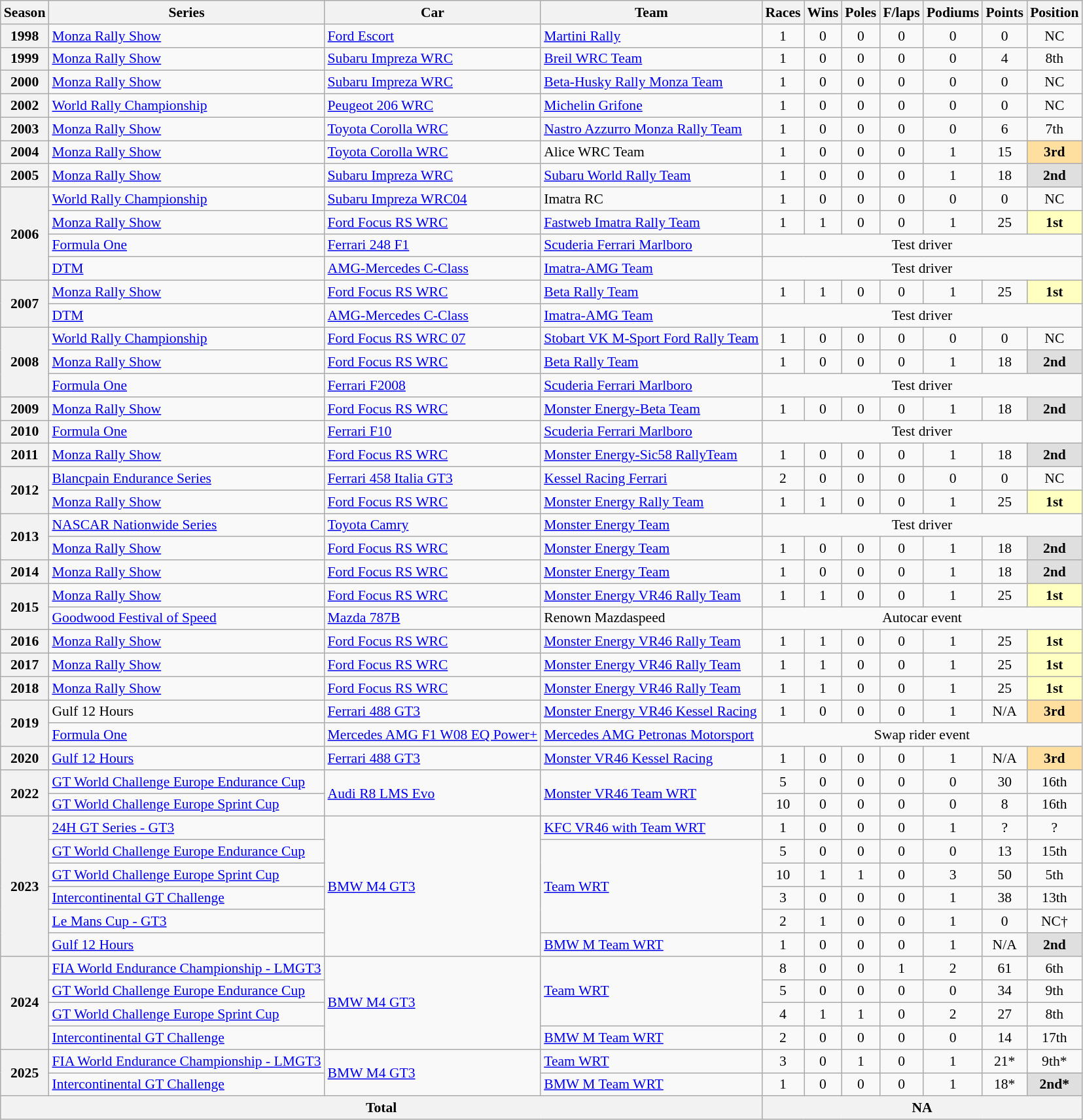<table class="wikitable" style="font-size: 90%; text-align:center">
<tr>
<th>Season</th>
<th>Series</th>
<th>Car</th>
<th>Team</th>
<th>Races</th>
<th>Wins</th>
<th>Poles</th>
<th>F/laps</th>
<th>Podiums</th>
<th>Points</th>
<th>Position</th>
</tr>
<tr>
<th>1998</th>
<td align=left><a href='#'>Monza Rally Show</a></td>
<td align=left><a href='#'>Ford Escort</a></td>
<td align=left><a href='#'>Martini Rally</a></td>
<td>1</td>
<td>0</td>
<td>0</td>
<td>0</td>
<td>0</td>
<td>0</td>
<td>NC</td>
</tr>
<tr>
<th>1999</th>
<td align=left><a href='#'>Monza Rally Show</a></td>
<td align=left><a href='#'>Subaru Impreza WRC</a></td>
<td align=left><a href='#'>Breil WRC Team</a></td>
<td>1</td>
<td>0</td>
<td>0</td>
<td>0</td>
<td>0</td>
<td>4</td>
<td>8th</td>
</tr>
<tr>
<th>2000</th>
<td align=left><a href='#'>Monza Rally Show</a></td>
<td align=left><a href='#'>Subaru Impreza WRC</a></td>
<td align=left><a href='#'>Beta-Husky Rally Monza Team</a></td>
<td>1</td>
<td>0</td>
<td>0</td>
<td>0</td>
<td>0</td>
<td>0</td>
<td>NC</td>
</tr>
<tr>
<th>2002</th>
<td align=left><a href='#'>World Rally Championship</a></td>
<td align=left><a href='#'>Peugeot 206 WRC</a></td>
<td align=left><a href='#'>Michelin Grifone</a></td>
<td>1</td>
<td>0</td>
<td>0</td>
<td>0</td>
<td>0</td>
<td>0</td>
<td>NC</td>
</tr>
<tr>
<th>2003</th>
<td align=left><a href='#'>Monza Rally Show</a></td>
<td align=left><a href='#'>Toyota Corolla WRC</a></td>
<td align=left><a href='#'>Nastro Azzurro Monza Rally Team</a></td>
<td>1</td>
<td>0</td>
<td>0</td>
<td>0</td>
<td>0</td>
<td>6</td>
<td>7th</td>
</tr>
<tr>
<th>2004</th>
<td align=left><a href='#'>Monza Rally Show</a></td>
<td align=left><a href='#'>Toyota Corolla WRC</a></td>
<td align=left>Alice WRC Team</td>
<td>1</td>
<td>0</td>
<td>0</td>
<td>0</td>
<td>1</td>
<td>15</td>
<td style="background:#FFDF9F;"><strong>3rd</strong></td>
</tr>
<tr>
<th>2005</th>
<td align=left><a href='#'>Monza Rally Show</a></td>
<td align=left><a href='#'>Subaru Impreza WRC</a></td>
<td align=left><a href='#'>Subaru World Rally Team</a></td>
<td>1</td>
<td>0</td>
<td>0</td>
<td>0</td>
<td>1</td>
<td>18</td>
<td style="background:#DFDFDF;"><strong>2nd</strong></td>
</tr>
<tr>
<th rowspan=4>2006</th>
<td align=left><a href='#'>World Rally Championship</a></td>
<td align=left><a href='#'>Subaru Impreza WRC04</a></td>
<td align=left>Imatra RC</td>
<td>1</td>
<td>0</td>
<td>0</td>
<td>0</td>
<td>0</td>
<td>0</td>
<td>NC</td>
</tr>
<tr>
<td align=left><a href='#'>Monza Rally Show</a></td>
<td align=left><a href='#'>Ford Focus RS WRC</a></td>
<td align=left><a href='#'>Fastweb Imatra Rally Team</a></td>
<td>1</td>
<td>1</td>
<td>0</td>
<td>0</td>
<td>1</td>
<td>25</td>
<td style="background:#FFFFBF;"><strong>1st</strong></td>
</tr>
<tr>
<td align=left><a href='#'>Formula One</a></td>
<td align=left><a href='#'>Ferrari 248 F1</a></td>
<td align=left><a href='#'>Scuderia Ferrari Marlboro</a></td>
<td colspan="7">Test driver</td>
</tr>
<tr>
<td align=left><a href='#'>DTM</a></td>
<td align=left><a href='#'>AMG-Mercedes C-Class</a></td>
<td align=left><a href='#'>Imatra-AMG Team</a></td>
<td colspan="7">Test driver</td>
</tr>
<tr>
<th rowspan=2>2007</th>
<td align=left><a href='#'>Monza Rally Show</a></td>
<td align=left><a href='#'>Ford Focus RS WRC</a></td>
<td align=left><a href='#'>Beta Rally Team</a></td>
<td>1</td>
<td>1</td>
<td>0</td>
<td>0</td>
<td>1</td>
<td>25</td>
<td style="background:#FFFFBF;"><strong>1st</strong></td>
</tr>
<tr>
<td align=left><a href='#'>DTM</a></td>
<td align=left><a href='#'>AMG-Mercedes C-Class</a></td>
<td align=left><a href='#'>Imatra-AMG Team</a></td>
<td colspan="7">Test driver</td>
</tr>
<tr>
<th rowspan=3>2008</th>
<td align=left><a href='#'>World Rally Championship</a></td>
<td align=left><a href='#'>Ford Focus RS WRC 07</a></td>
<td align=left><a href='#'>Stobart VK M-Sport Ford Rally Team</a></td>
<td>1</td>
<td>0</td>
<td>0</td>
<td>0</td>
<td>0</td>
<td>0</td>
<td>NC</td>
</tr>
<tr>
<td align=left><a href='#'>Monza Rally Show</a></td>
<td align=left><a href='#'>Ford Focus RS WRC</a></td>
<td align=left><a href='#'>Beta Rally Team</a></td>
<td>1</td>
<td>0</td>
<td>0</td>
<td>0</td>
<td>1</td>
<td>18</td>
<td style="background:#DFDFDF;"><strong>2nd</strong></td>
</tr>
<tr>
<td align=left><a href='#'>Formula One</a></td>
<td align=left><a href='#'>Ferrari F2008</a></td>
<td align=left><a href='#'>Scuderia Ferrari Marlboro</a></td>
<td colspan="7">Test driver</td>
</tr>
<tr>
<th>2009</th>
<td align=left><a href='#'>Monza Rally Show</a></td>
<td align=left><a href='#'>Ford Focus RS WRC</a></td>
<td align=left><a href='#'>Monster Energy-Beta Team</a></td>
<td>1</td>
<td>0</td>
<td>0</td>
<td>0</td>
<td>1</td>
<td>18</td>
<td style="background:#DFDFDF;"><strong>2nd</strong></td>
</tr>
<tr>
<th>2010</th>
<td align=left><a href='#'>Formula One</a></td>
<td align=left><a href='#'>Ferrari F10</a></td>
<td align=left><a href='#'>Scuderia Ferrari Marlboro</a></td>
<td colspan="7">Test driver</td>
</tr>
<tr>
<th>2011</th>
<td align=left><a href='#'>Monza Rally Show</a></td>
<td align=left><a href='#'>Ford Focus RS WRC</a></td>
<td align=left><a href='#'>Monster Energy-Sic58 RallyTeam</a></td>
<td>1</td>
<td>0</td>
<td>0</td>
<td>0</td>
<td>1</td>
<td>18</td>
<td style="background:#DFDFDF;"><strong>2nd</strong></td>
</tr>
<tr>
<th rowspan=2>2012</th>
<td align=left><a href='#'>Blancpain Endurance Series</a></td>
<td align=left><a href='#'>Ferrari 458 Italia GT3</a></td>
<td align=left><a href='#'>Kessel Racing Ferrari</a></td>
<td>2</td>
<td>0</td>
<td>0</td>
<td>0</td>
<td>0</td>
<td>0</td>
<td>NC</td>
</tr>
<tr>
<td align=left><a href='#'>Monza Rally Show</a></td>
<td align=left><a href='#'>Ford Focus RS WRC</a></td>
<td align=left><a href='#'>Monster Energy Rally Team</a></td>
<td>1</td>
<td>1</td>
<td>0</td>
<td>0</td>
<td>1</td>
<td>25</td>
<td style="background:#FFFFBF;"><strong>1st</strong></td>
</tr>
<tr>
<th rowspan=2>2013</th>
<td align=left><a href='#'>NASCAR Nationwide Series</a></td>
<td align=left><a href='#'>Toyota Camry</a></td>
<td align=left><a href='#'>Monster Energy Team</a></td>
<td colspan="7">Test driver</td>
</tr>
<tr>
<td align=left><a href='#'>Monza Rally Show</a></td>
<td align=left><a href='#'>Ford Focus RS WRC</a></td>
<td align=left><a href='#'>Monster Energy Team</a></td>
<td>1</td>
<td>0</td>
<td>0</td>
<td>0</td>
<td>1</td>
<td>18</td>
<td style="background:#DFDFDF;"><strong>2nd</strong></td>
</tr>
<tr>
<th>2014</th>
<td align=left><a href='#'>Monza Rally Show</a></td>
<td align=left><a href='#'>Ford Focus RS WRC</a></td>
<td align=left><a href='#'>Monster Energy Team</a></td>
<td>1</td>
<td>0</td>
<td>0</td>
<td>0</td>
<td>1</td>
<td>18</td>
<td style="background:#DFDFDF;"><strong>2nd</strong></td>
</tr>
<tr>
<th rowspan=2>2015</th>
<td align=left><a href='#'>Monza Rally Show</a></td>
<td align=left><a href='#'>Ford Focus RS WRC</a></td>
<td align=left><a href='#'>Monster Energy VR46 Rally Team</a></td>
<td>1</td>
<td>1</td>
<td>0</td>
<td>0</td>
<td>1</td>
<td>25</td>
<td style="background:#FFFFBF;"><strong>1st</strong></td>
</tr>
<tr>
<td align=left><a href='#'>Goodwood Festival of Speed</a></td>
<td align=left><a href='#'>Mazda 787B</a></td>
<td align=left>Renown Mazdaspeed</td>
<td colspan="7">Autocar event</td>
</tr>
<tr>
<th>2016</th>
<td align=left><a href='#'>Monza Rally Show</a></td>
<td align=left><a href='#'>Ford Focus RS WRC</a></td>
<td align=left><a href='#'>Monster Energy VR46 Rally Team</a></td>
<td>1</td>
<td>1</td>
<td>0</td>
<td>0</td>
<td>1</td>
<td>25</td>
<td style="background:#FFFFBF;"><strong>1st</strong></td>
</tr>
<tr>
<th>2017</th>
<td align=left><a href='#'>Monza Rally Show</a></td>
<td align=left><a href='#'>Ford Focus RS WRC</a></td>
<td align=left><a href='#'>Monster Energy VR46 Rally Team</a></td>
<td>1</td>
<td>1</td>
<td>0</td>
<td>0</td>
<td>1</td>
<td>25</td>
<td style="background:#FFFFBF;"><strong>1st</strong></td>
</tr>
<tr>
<th>2018</th>
<td align=left><a href='#'>Monza Rally Show</a></td>
<td align=left><a href='#'>Ford Focus RS WRC</a></td>
<td align=left><a href='#'>Monster Energy VR46 Rally Team</a></td>
<td>1</td>
<td>1</td>
<td>0</td>
<td>0</td>
<td>1</td>
<td>25</td>
<td style="background:#FFFFBF;"><strong>1st</strong></td>
</tr>
<tr>
<th rowspan=2>2019</th>
<td align=left>Gulf 12 Hours</td>
<td align=left><a href='#'>Ferrari 488 GT3</a></td>
<td align=left><a href='#'>Monster Energy VR46 Kessel Racing</a></td>
<td>1</td>
<td>0</td>
<td>0</td>
<td>0</td>
<td>1</td>
<td>N/A</td>
<td style="background:#FFDF9F;"><strong>3rd</strong></td>
</tr>
<tr>
<td align=left><a href='#'>Formula One</a></td>
<td align=left><a href='#'>Mercedes AMG F1 W08 EQ Power+</a></td>
<td align=left><a href='#'>Mercedes AMG Petronas Motorsport</a></td>
<td colspan="7">Swap rider event</td>
</tr>
<tr>
<th>2020</th>
<td align=left><a href='#'>Gulf 12 Hours</a></td>
<td align=left><a href='#'>Ferrari 488 GT3</a></td>
<td align=left><a href='#'>Monster VR46 Kessel Racing</a></td>
<td>1</td>
<td>0</td>
<td>0</td>
<td>0</td>
<td>1</td>
<td>N/A</td>
<td style="background:#FFDF9F;"><strong>3rd</strong></td>
</tr>
<tr>
<th rowspan=2>2022</th>
<td align=left><a href='#'>GT World Challenge Europe Endurance Cup</a></td>
<td rowspan=2 align=left><a href='#'>Audi R8 LMS Evo</a></td>
<td rowspan=2 align=left><a href='#'>Monster VR46 Team WRT</a></td>
<td>5</td>
<td>0</td>
<td>0</td>
<td>0</td>
<td>0</td>
<td>30</td>
<td>16th</td>
</tr>
<tr>
<td align=left><a href='#'>GT World Challenge Europe Sprint Cup</a></td>
<td>10</td>
<td>0</td>
<td>0</td>
<td>0</td>
<td>0</td>
<td>8</td>
<td>16th</td>
</tr>
<tr>
<th rowspan="6">2023</th>
<td align=left><a href='#'>24H GT Series - GT3</a></td>
<td rowspan="6" align="left"><a href='#'>BMW M4 GT3</a></td>
<td align=left><a href='#'>KFC VR46 with Team WRT</a></td>
<td>1</td>
<td>0</td>
<td>0</td>
<td>0</td>
<td>1</td>
<td>?</td>
<td style="background:#;">?</td>
</tr>
<tr>
<td align=left><a href='#'>GT World Challenge Europe Endurance Cup</a></td>
<td rowspan="4" align="left"><a href='#'>Team WRT</a></td>
<td>5</td>
<td>0</td>
<td>0</td>
<td>0</td>
<td>0</td>
<td>13</td>
<td>15th</td>
</tr>
<tr>
<td align=left><a href='#'>GT World Challenge Europe Sprint Cup</a></td>
<td>10</td>
<td>1</td>
<td>1</td>
<td>0</td>
<td>3</td>
<td>50</td>
<td>5th</td>
</tr>
<tr>
<td align=left><a href='#'>Intercontinental GT Challenge</a></td>
<td>3</td>
<td>0</td>
<td>0</td>
<td>0</td>
<td>1</td>
<td>38</td>
<td>13th</td>
</tr>
<tr>
<td align=left><a href='#'>Le Mans Cup - GT3</a></td>
<td>2</td>
<td>1</td>
<td>0</td>
<td>0</td>
<td>1</td>
<td>0</td>
<td>NC†</td>
</tr>
<tr>
<td align="left"><a href='#'>Gulf 12 Hours</a></td>
<td align="left"><a href='#'>BMW M Team WRT</a></td>
<td>1</td>
<td>0</td>
<td>0</td>
<td>0</td>
<td>1</td>
<td>N/A</td>
<td style="background:#DFDFDF;"><strong>2nd</strong></td>
</tr>
<tr>
<th rowspan="4">2024</th>
<td align=left><a href='#'>FIA World Endurance Championship - LMGT3</a></td>
<td rowspan="4" align="left"><a href='#'>BMW M4 GT3</a></td>
<td rowspan="3" align="left"><a href='#'>Team WRT</a></td>
<td>8</td>
<td>0</td>
<td>0</td>
<td>1</td>
<td>2</td>
<td>61</td>
<td>6th</td>
</tr>
<tr>
<td align=left><a href='#'>GT World Challenge Europe Endurance Cup</a></td>
<td>5</td>
<td>0</td>
<td>0</td>
<td>0</td>
<td>0</td>
<td>34</td>
<td>9th</td>
</tr>
<tr>
<td align=left><a href='#'>GT World Challenge Europe Sprint Cup</a></td>
<td>4</td>
<td>1</td>
<td>1</td>
<td>0</td>
<td>2</td>
<td>27</td>
<td>8th</td>
</tr>
<tr>
<td align=left><a href='#'>Intercontinental GT Challenge</a></td>
<td align=left><a href='#'>BMW M Team WRT</a></td>
<td>2</td>
<td>0</td>
<td>0</td>
<td>0</td>
<td>0</td>
<td>14</td>
<td>17th</td>
</tr>
<tr>
<th rowspan="2">2025</th>
<td align="left"><a href='#'>FIA World Endurance Championship - LMGT3</a></td>
<td rowspan="2" align="left"><a href='#'>BMW M4 GT3</a></td>
<td align="left"><a href='#'>Team WRT</a></td>
<td>3</td>
<td>0</td>
<td>1</td>
<td>0</td>
<td>1</td>
<td>21*</td>
<td>9th*</td>
</tr>
<tr>
<td align=left><a href='#'>Intercontinental GT Challenge</a></td>
<td align=left><a href='#'>BMW M Team WRT</a></td>
<td>1</td>
<td>0</td>
<td>0</td>
<td>0</td>
<td>1</td>
<td>18*</td>
<td style="background:#DFDFDF;"><strong>2nd*</strong></td>
</tr>
<tr>
<th colspan=4>Total</th>
<th colspan=7>NA</th>
</tr>
</table>
